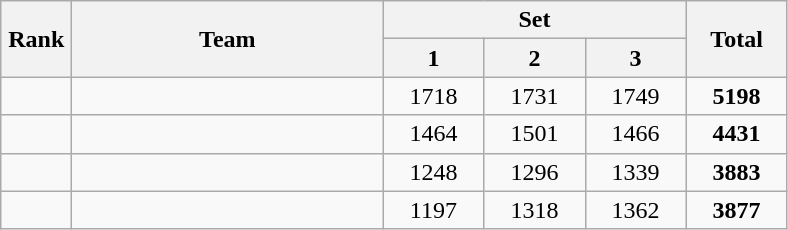<table class=wikitable style="text-align:center">
<tr>
<th rowspan="2" width=40>Rank</th>
<th rowspan="2" width=200>Team</th>
<th colspan="3">Set</th>
<th rowspan="2" width=60>Total</th>
</tr>
<tr>
<th width=60>1</th>
<th width=60>2</th>
<th width=60>3</th>
</tr>
<tr>
<td></td>
<td align=left></td>
<td>1718</td>
<td>1731</td>
<td>1749</td>
<td><strong>5198</strong></td>
</tr>
<tr>
<td></td>
<td align=left></td>
<td>1464</td>
<td>1501</td>
<td>1466</td>
<td><strong>4431</strong></td>
</tr>
<tr>
<td></td>
<td align=left></td>
<td>1248</td>
<td>1296</td>
<td>1339</td>
<td><strong>3883</strong></td>
</tr>
<tr>
<td></td>
<td align=left></td>
<td>1197</td>
<td>1318</td>
<td>1362</td>
<td><strong>3877</strong></td>
</tr>
</table>
